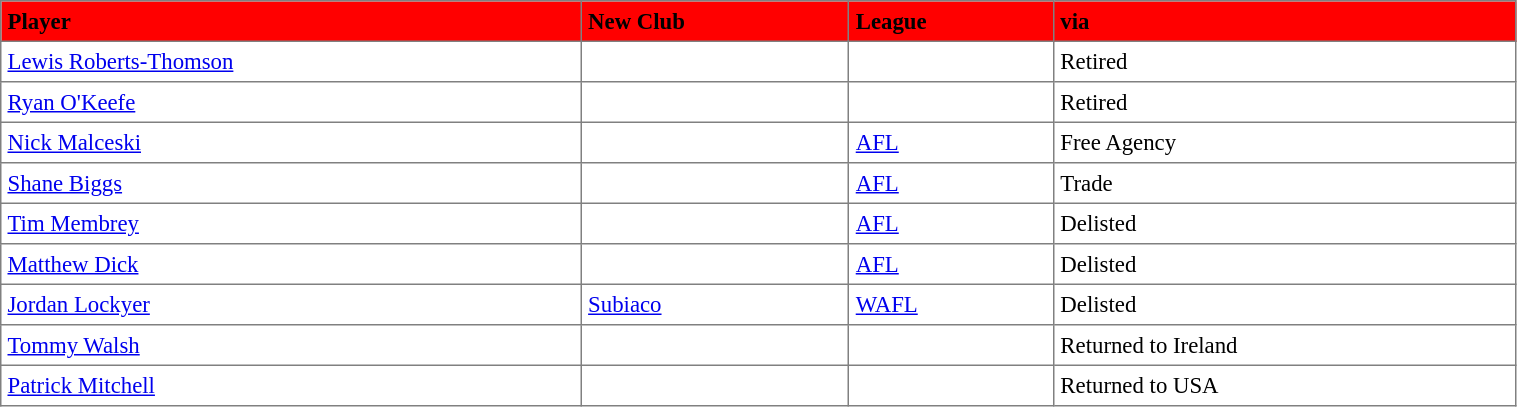<table border="1" cellpadding="4" cellspacing="0"  style="text-align:left; font-size:95%; border-collapse:collapse; width:80%;">
<tr style="background:#FF0000;">
<th><span>Player</span></th>
<th><span>New Club</span></th>
<th><span>League</span></th>
<th><span>via</span></th>
</tr>
<tr>
<td> <a href='#'>Lewis Roberts-Thomson</a></td>
<td></td>
<td></td>
<td>Retired</td>
</tr>
<tr>
<td> <a href='#'>Ryan O'Keefe</a></td>
<td></td>
<td></td>
<td>Retired</td>
</tr>
<tr>
<td> <a href='#'>Nick Malceski</a></td>
<td></td>
<td><a href='#'>AFL</a></td>
<td>Free Agency</td>
</tr>
<tr>
<td> <a href='#'>Shane Biggs</a></td>
<td></td>
<td><a href='#'>AFL</a></td>
<td>Trade</td>
</tr>
<tr>
<td> <a href='#'>Tim Membrey</a></td>
<td></td>
<td><a href='#'>AFL</a></td>
<td>Delisted</td>
</tr>
<tr>
<td> <a href='#'>Matthew Dick</a></td>
<td></td>
<td><a href='#'>AFL</a></td>
<td>Delisted</td>
</tr>
<tr>
<td> <a href='#'>Jordan Lockyer</a></td>
<td><a href='#'>Subiaco</a></td>
<td><a href='#'>WAFL</a></td>
<td>Delisted</td>
</tr>
<tr>
<td> <a href='#'>Tommy Walsh</a></td>
<td></td>
<td></td>
<td>Returned to Ireland</td>
</tr>
<tr>
<td> <a href='#'>Patrick Mitchell</a></td>
<td></td>
<td></td>
<td>Returned to USA</td>
</tr>
</table>
